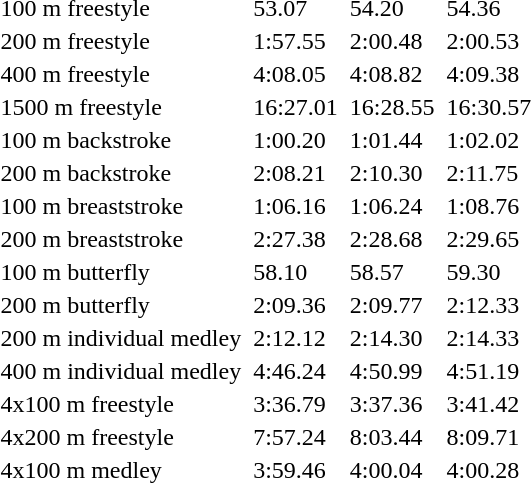<table>
<tr>
<td>100 m freestyle</td>
<td></td>
<td>53.07</td>
<td></td>
<td>54.20</td>
<td></td>
<td>54.36</td>
</tr>
<tr>
<td>200 m freestyle</td>
<td></td>
<td>1:57.55</td>
<td></td>
<td>2:00.48</td>
<td></td>
<td>2:00.53</td>
</tr>
<tr>
<td>400 m freestyle</td>
<td></td>
<td>4:08.05</td>
<td></td>
<td>4:08.82</td>
<td></td>
<td>4:09.38</td>
</tr>
<tr>
<td>1500 m freestyle</td>
<td></td>
<td>16:27.01</td>
<td></td>
<td>16:28.55</td>
<td></td>
<td>16:30.57</td>
</tr>
<tr>
<td>100 m backstroke</td>
<td></td>
<td>1:00.20</td>
<td></td>
<td>1:01.44</td>
<td></td>
<td>1:02.02</td>
</tr>
<tr>
<td>200 m backstroke</td>
<td></td>
<td>2:08.21</td>
<td></td>
<td>2:10.30</td>
<td></td>
<td>2:11.75</td>
</tr>
<tr>
<td>100 m breaststroke</td>
<td></td>
<td>1:06.16</td>
<td></td>
<td>1:06.24</td>
<td></td>
<td>1:08.76</td>
</tr>
<tr>
<td>200 m breaststroke</td>
<td></td>
<td>2:27.38</td>
<td></td>
<td>2:28.68</td>
<td></td>
<td>2:29.65</td>
</tr>
<tr>
<td>100 m butterfly</td>
<td></td>
<td>58.10</td>
<td></td>
<td>58.57</td>
<td></td>
<td>59.30</td>
</tr>
<tr>
<td>200 m butterfly</td>
<td></td>
<td>2:09.36</td>
<td></td>
<td>2:09.77</td>
<td></td>
<td>2:12.33</td>
</tr>
<tr>
<td>200 m individual medley</td>
<td></td>
<td>2:12.12</td>
<td></td>
<td>2:14.30</td>
<td></td>
<td>2:14.33</td>
</tr>
<tr>
<td>400 m individual medley</td>
<td></td>
<td>4:46.24</td>
<td></td>
<td>4:50.99</td>
<td></td>
<td>4:51.19</td>
</tr>
<tr>
<td>4x100 m freestyle</td>
<td></td>
<td>3:36.79</td>
<td></td>
<td>3:37.36</td>
<td></td>
<td>3:41.42</td>
</tr>
<tr>
<td>4x200 m freestyle</td>
<td></td>
<td>7:57.24</td>
<td></td>
<td>8:03.44</td>
<td></td>
<td>8:09.71</td>
</tr>
<tr>
<td>4x100 m medley</td>
<td></td>
<td>3:59.46</td>
<td></td>
<td>4:00.04</td>
<td></td>
<td>4:00.28</td>
</tr>
</table>
